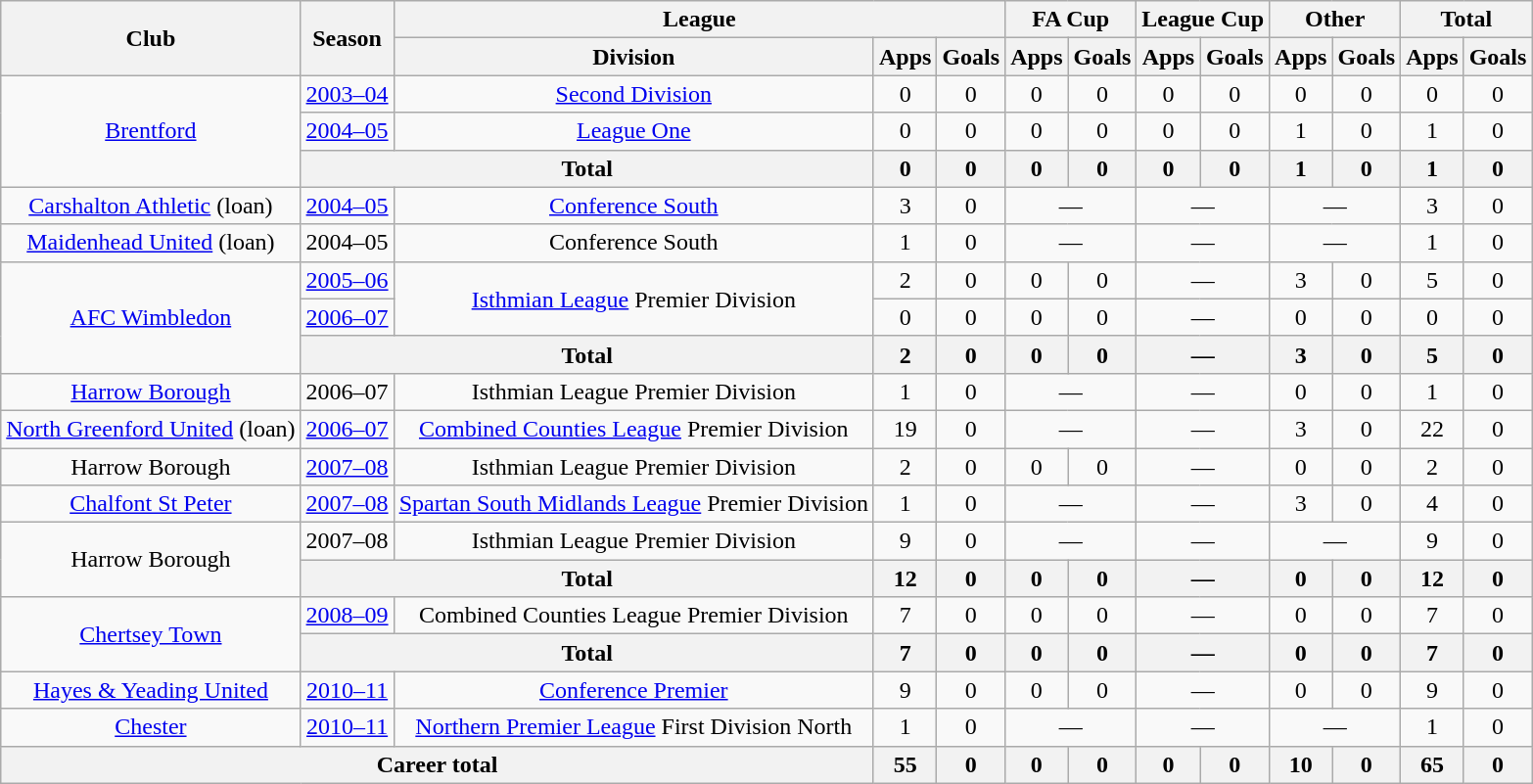<table class="wikitable" style="text-align: center;">
<tr>
<th rowspan="2">Club</th>
<th rowspan="2">Season</th>
<th colspan="3">League</th>
<th colspan="2">FA Cup</th>
<th colspan="2">League Cup</th>
<th colspan="2">Other</th>
<th colspan="2">Total</th>
</tr>
<tr>
<th>Division</th>
<th>Apps</th>
<th>Goals</th>
<th>Apps</th>
<th>Goals</th>
<th>Apps</th>
<th>Goals</th>
<th>Apps</th>
<th>Goals</th>
<th>Apps</th>
<th>Goals</th>
</tr>
<tr>
<td rowspan="3"><a href='#'>Brentford</a></td>
<td><a href='#'>2003–04</a></td>
<td><a href='#'>Second Division</a></td>
<td>0</td>
<td>0</td>
<td>0</td>
<td>0</td>
<td>0</td>
<td>0</td>
<td>0</td>
<td>0</td>
<td>0</td>
<td>0</td>
</tr>
<tr>
<td><a href='#'>2004–05</a></td>
<td><a href='#'>League One</a></td>
<td>0</td>
<td>0</td>
<td>0</td>
<td>0</td>
<td>0</td>
<td>0</td>
<td>1</td>
<td>0</td>
<td>1</td>
<td>0</td>
</tr>
<tr>
<th colspan="2">Total</th>
<th>0</th>
<th>0</th>
<th>0</th>
<th>0</th>
<th>0</th>
<th>0</th>
<th>1</th>
<th>0</th>
<th>1</th>
<th>0</th>
</tr>
<tr>
<td><a href='#'>Carshalton Athletic</a> (loan)</td>
<td><a href='#'>2004–05</a></td>
<td><a href='#'>Conference South</a></td>
<td>3</td>
<td>0</td>
<td colspan="2">—</td>
<td colspan="2">—</td>
<td colspan="2">—</td>
<td>3</td>
<td>0</td>
</tr>
<tr>
<td><a href='#'>Maidenhead United</a> (loan)</td>
<td>2004–05</td>
<td>Conference South</td>
<td>1</td>
<td>0</td>
<td colspan="2">—</td>
<td colspan="2">—</td>
<td colspan="2">—</td>
<td>1</td>
<td>0</td>
</tr>
<tr>
<td rowspan="3"><a href='#'>AFC Wimbledon</a></td>
<td><a href='#'>2005–06</a></td>
<td rowspan="2"><a href='#'>Isthmian League</a> Premier Division</td>
<td>2</td>
<td>0</td>
<td>0</td>
<td>0</td>
<td colspan="2">—</td>
<td>3</td>
<td>0</td>
<td>5</td>
<td>0</td>
</tr>
<tr>
<td><a href='#'>2006–07</a></td>
<td>0</td>
<td>0</td>
<td>0</td>
<td>0</td>
<td colspan="2">—</td>
<td>0</td>
<td>0</td>
<td>0</td>
<td>0</td>
</tr>
<tr>
<th colspan="2">Total</th>
<th>2</th>
<th>0</th>
<th>0</th>
<th>0</th>
<th colspan="2">—</th>
<th>3</th>
<th>0</th>
<th>5</th>
<th>0</th>
</tr>
<tr>
<td><a href='#'>Harrow Borough</a></td>
<td>2006–07</td>
<td>Isthmian League Premier Division</td>
<td>1</td>
<td>0</td>
<td colspan="2">—</td>
<td colspan="2">—</td>
<td>0</td>
<td>0</td>
<td>1</td>
<td>0</td>
</tr>
<tr>
<td><a href='#'>North Greenford United</a> (loan)</td>
<td><a href='#'>2006–07</a></td>
<td><a href='#'>Combined Counties League</a> Premier Division</td>
<td>19</td>
<td>0</td>
<td colspan="2">—</td>
<td colspan="2">—</td>
<td>3</td>
<td>0</td>
<td>22</td>
<td>0</td>
</tr>
<tr>
<td>Harrow Borough</td>
<td><a href='#'>2007–08</a></td>
<td>Isthmian League Premier Division</td>
<td>2</td>
<td>0</td>
<td>0</td>
<td>0</td>
<td colspan="2">—</td>
<td>0</td>
<td>0</td>
<td>2</td>
<td>0</td>
</tr>
<tr>
<td><a href='#'>Chalfont St Peter</a></td>
<td><a href='#'>2007–08</a></td>
<td><a href='#'>Spartan South Midlands League</a> Premier Division</td>
<td>1</td>
<td>0</td>
<td colspan="2">—</td>
<td colspan="2">—</td>
<td>3</td>
<td>0</td>
<td>4</td>
<td>0</td>
</tr>
<tr>
<td rowspan="2">Harrow Borough</td>
<td>2007–08</td>
<td>Isthmian League Premier Division</td>
<td>9</td>
<td>0</td>
<td colspan="2">—</td>
<td colspan="2">—</td>
<td colspan="2">—</td>
<td>9</td>
<td>0</td>
</tr>
<tr>
<th colspan="2">Total</th>
<th>12</th>
<th>0</th>
<th>0</th>
<th>0</th>
<th colspan="2">—</th>
<th>0</th>
<th>0</th>
<th>12</th>
<th>0</th>
</tr>
<tr>
<td rowspan="2"><a href='#'>Chertsey Town</a></td>
<td><a href='#'>2008–09</a></td>
<td>Combined Counties League Premier Division</td>
<td>7</td>
<td>0</td>
<td>0</td>
<td>0</td>
<td colspan="2">—</td>
<td>0</td>
<td>0</td>
<td>7</td>
<td>0</td>
</tr>
<tr>
<th colspan="2">Total</th>
<th>7</th>
<th>0</th>
<th>0</th>
<th>0</th>
<th colspan="2">—</th>
<th>0</th>
<th>0</th>
<th>7</th>
<th>0</th>
</tr>
<tr>
<td><a href='#'>Hayes & Yeading United</a></td>
<td><a href='#'>2010–11</a></td>
<td><a href='#'>Conference Premier</a></td>
<td>9</td>
<td>0</td>
<td>0</td>
<td>0</td>
<td colspan="2">—</td>
<td>0</td>
<td>0</td>
<td>9</td>
<td>0</td>
</tr>
<tr>
<td><a href='#'>Chester</a></td>
<td><a href='#'>2010–11</a></td>
<td><a href='#'>Northern Premier League</a> First Division North</td>
<td>1</td>
<td>0</td>
<td colspan="2">—</td>
<td colspan="2">—</td>
<td colspan="2">—</td>
<td>1</td>
<td>0</td>
</tr>
<tr>
<th colspan="3">Career total</th>
<th>55</th>
<th>0</th>
<th>0</th>
<th>0</th>
<th>0</th>
<th>0</th>
<th>10</th>
<th>0</th>
<th>65</th>
<th>0</th>
</tr>
</table>
